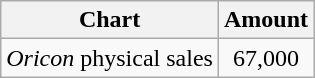<table class="wikitable">
<tr>
<th>Chart</th>
<th>Amount</th>
</tr>
<tr>
<td><em>Oricon</em> physical sales</td>
<td align="center">67,000</td>
</tr>
</table>
